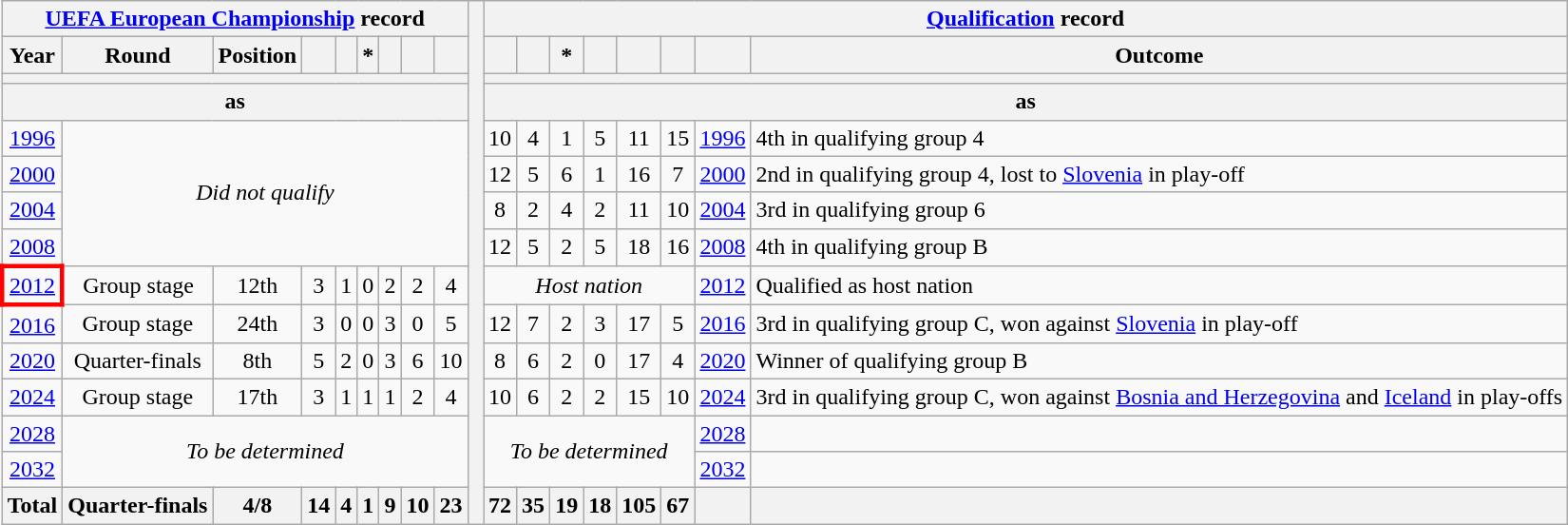<table class="wikitable" style="text-align: center;">
<tr>
<th colspan=9><a href='#'>UEFA European Championship</a> record</th>
<th style="width:1%;" rowspan="23"></th>
<th colspan=8><a href='#'>Qualification</a> record</th>
</tr>
<tr>
<th>Year</th>
<th>Round</th>
<th>Position</th>
<th></th>
<th></th>
<th>*</th>
<th></th>
<th></th>
<th></th>
<th></th>
<th></th>
<th>*</th>
<th></th>
<th></th>
<th></th>
<th></th>
<th>Outcome</th>
</tr>
<tr>
<th colspan=9></th>
<th colspan=8></th>
</tr>
<tr>
<th colspan=9>as </th>
<th colspan=8>as </th>
</tr>
<tr>
<td> <a href='#'>1996</a></td>
<td rowspan=4 colspan=8><em>Did not qualify</em></td>
<td>10</td>
<td>4</td>
<td>1</td>
<td>5</td>
<td>11</td>
<td>15</td>
<td><a href='#'>1996</a></td>
<td align=left>4th in qualifying group 4</td>
</tr>
<tr>
<td>  <a href='#'>2000</a></td>
<td>12</td>
<td>5</td>
<td>6</td>
<td>1</td>
<td>16</td>
<td>7</td>
<td><a href='#'>2000</a></td>
<td align=left>2nd in qualifying group 4, lost to <a href='#'>Slovenia</a> in play-off</td>
</tr>
<tr>
<td> <a href='#'>2004</a></td>
<td>8</td>
<td>2</td>
<td>4</td>
<td>2</td>
<td>11</td>
<td>10</td>
<td><a href='#'>2004</a></td>
<td align=left>3rd in qualifying group 6</td>
</tr>
<tr>
<td>  <a href='#'>2008</a></td>
<td>12</td>
<td>5</td>
<td>2</td>
<td>5</td>
<td>18</td>
<td>16</td>
<td><a href='#'>2008</a></td>
<td align=left>4th in qualifying group B</td>
</tr>
<tr>
<td style="border: 3px solid red">  <a href='#'>2012</a></td>
<td>Group stage</td>
<td>12th</td>
<td>3</td>
<td>1</td>
<td>0</td>
<td>2</td>
<td>2</td>
<td>4</td>
<td colspan=6><em>Host nation</em></td>
<td><a href='#'>2012</a></td>
<td align=left>Qualified as host nation</td>
</tr>
<tr>
<td> <a href='#'>2016</a></td>
<td>Group stage</td>
<td>24th</td>
<td>3</td>
<td>0</td>
<td>0</td>
<td>3</td>
<td>0</td>
<td>5</td>
<td>12</td>
<td>7</td>
<td>2</td>
<td>3</td>
<td>17</td>
<td>5</td>
<td><a href='#'>2016</a></td>
<td align=left>3rd in qualifying group C, won against <a href='#'>Slovenia</a> in play-off</td>
</tr>
<tr>
<td> <a href='#'>2020</a></td>
<td>Quarter-finals</td>
<td>8th</td>
<td>5</td>
<td>2</td>
<td>0</td>
<td>3</td>
<td>6</td>
<td>10</td>
<td>8</td>
<td>6</td>
<td>2</td>
<td>0</td>
<td>17</td>
<td>4</td>
<td><a href='#'>2020</a></td>
<td align=left>Winner of qualifying group B</td>
</tr>
<tr>
<td> <a href='#'>2024</a></td>
<td>Group stage</td>
<td>17th</td>
<td>3</td>
<td>1</td>
<td>1</td>
<td>1</td>
<td>2</td>
<td>4</td>
<td>10</td>
<td>6</td>
<td>2</td>
<td>2</td>
<td>15</td>
<td>10</td>
<td><a href='#'>2024</a></td>
<td align=left>3rd in qualifying group C, won against <a href='#'>Bosnia and Herzegovina</a> and <a href='#'>Iceland</a> in play-offs</td>
</tr>
<tr>
<td>  <a href='#'>2028</a></td>
<td colspan=8 rowspan=2><em>To be determined</em></td>
<td colspan=6 rowspan=2><em>To be determined</em></td>
<td><a href='#'>2028</a></td>
<td></td>
</tr>
<tr>
<td>  <a href='#'>2032</a></td>
<td><a href='#'>2032</a></td>
<td></td>
</tr>
<tr>
<th>Total</th>
<th>Quarter-finals</th>
<th>4/8</th>
<th>14</th>
<th>4</th>
<th>1</th>
<th>9</th>
<th>10</th>
<th>23</th>
<th>72</th>
<th>35</th>
<th>19</th>
<th>18</th>
<th>105</th>
<th>67</th>
<th></th>
<th></th>
</tr>
</table>
